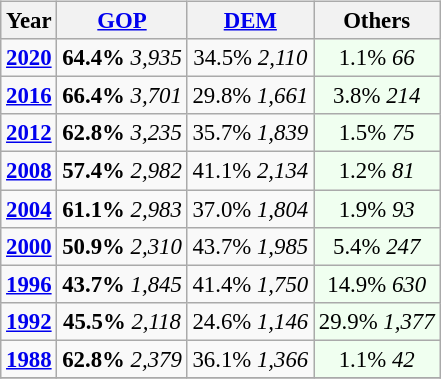<table class="wikitable" class="toccolours" style="float:left; margin-right:1em; font-size:95%;">
<tr>
<th>Year</th>
<th><a href='#'>GOP</a></th>
<th><a href='#'>DEM</a></th>
<th>Others</th>
</tr>
<tr>
<td style="text-align:center;" ><strong><a href='#'>2020</a></strong></td>
<td style="text-align:center;" ><strong>64.4%</strong> <em>3,935</em></td>
<td style="text-align:center;" >34.5% <em>2,110</em></td>
<td style="text-align:center; background:honeyDew;">1.1% <em>66</em></td>
</tr>
<tr>
<td style="text-align:center;" ><strong><a href='#'>2016</a></strong></td>
<td style="text-align:center;" ><strong>66.4%</strong> <em>3,701</em></td>
<td style="text-align:center;" >29.8% <em>1,661</em></td>
<td style="text-align:center; background:honeyDew;">3.8% <em>214</em></td>
</tr>
<tr>
<td style="text-align:center;" ><strong><a href='#'>2012</a></strong></td>
<td style="text-align:center;" ><strong>62.8%</strong> <em>3,235</em></td>
<td style="text-align:center;" >35.7% <em>1,839</em></td>
<td style="text-align:center; background:honeyDew;">1.5% <em>75</em></td>
</tr>
<tr>
<td style="text-align:center;" ><strong><a href='#'>2008</a></strong></td>
<td style="text-align:center;" ><strong>57.4%</strong> <em>2,982</em></td>
<td style="text-align:center;" >41.1% <em>2,134</em></td>
<td style="text-align:center; background:honeyDew;">1.2% <em>81</em></td>
</tr>
<tr>
<td style="text-align:center;" ><strong><a href='#'>2004</a></strong></td>
<td style="text-align:center;" ><strong>61.1%</strong> <em>2,983</em></td>
<td style="text-align:center;" >37.0% <em>1,804</em></td>
<td style="text-align:center; background:honeyDew;">1.9% <em>93</em></td>
</tr>
<tr>
<td style="text-align:center;" ><strong><a href='#'>2000</a></strong></td>
<td style="text-align:center;" ><strong>50.9%</strong> <em>2,310</em></td>
<td style="text-align:center;" >43.7% <em>1,985</em></td>
<td style="text-align:center; background:honeyDew;">5.4% <em>247</em></td>
</tr>
<tr>
<td style="text-align:center;" ><strong><a href='#'>1996</a></strong></td>
<td style="text-align:center;" ><strong>43.7%</strong> <em>1,845</em></td>
<td style="text-align:center;" >41.4% <em>1,750</em></td>
<td style="text-align:center; background:honeyDew;">14.9% <em>630</em></td>
</tr>
<tr>
<td style="text-align:center;" ><strong><a href='#'>1992</a></strong></td>
<td style="text-align:center;" ><strong>45.5%</strong> <em>2,118</em></td>
<td style="text-align:center;" >24.6% <em>1,146</em></td>
<td style="text-align:center; background:honeyDew;">29.9% <em>1,377</em></td>
</tr>
<tr>
<td style="text-align:center;" ><strong><a href='#'>1988</a></strong></td>
<td style="text-align:center;" ><strong>62.8%</strong> <em>2,379</em></td>
<td style="text-align:center;" >36.1% <em>1,366</em></td>
<td style="text-align:center; background:honeyDew;">1.1% <em>42</em></td>
</tr>
<tr>
</tr>
</table>
